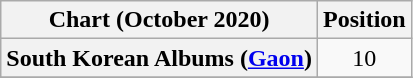<table class="wikitable plainrowheaders" style="text-align:center;">
<tr>
<th scope="col">Chart (October 2020)</th>
<th scope="col">Position</th>
</tr>
<tr>
<th scope="row">South Korean Albums (<a href='#'>Gaon</a>)</th>
<td>10</td>
</tr>
<tr>
</tr>
</table>
